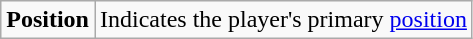<table class="wikitable">
<tr>
<td><strong>Position</strong></td>
<td>Indicates the player's primary <a href='#'>position</a></td>
</tr>
</table>
